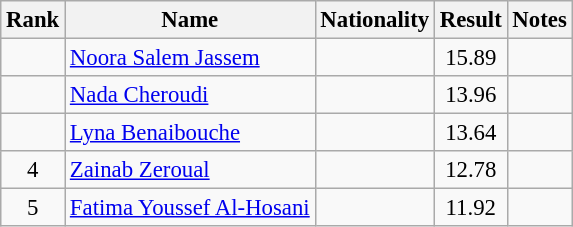<table class="wikitable sortable" style="text-align:center;font-size:95%">
<tr>
<th>Rank</th>
<th>Name</th>
<th>Nationality</th>
<th>Result</th>
<th>Notes</th>
</tr>
<tr>
<td></td>
<td align=left><a href='#'>Noora Salem Jassem</a></td>
<td align=left></td>
<td>15.89</td>
<td></td>
</tr>
<tr>
<td></td>
<td align=left><a href='#'>Nada Cheroudi</a></td>
<td align=left></td>
<td>13.96</td>
<td></td>
</tr>
<tr>
<td></td>
<td align=left><a href='#'>Lyna Benaibouche</a></td>
<td align=left></td>
<td>13.64</td>
<td></td>
</tr>
<tr>
<td>4</td>
<td align=left><a href='#'>Zainab Zeroual</a></td>
<td align=left></td>
<td>12.78</td>
<td></td>
</tr>
<tr>
<td>5</td>
<td align=left><a href='#'>Fatima Youssef Al-Hosani</a></td>
<td align=left></td>
<td>11.92</td>
<td></td>
</tr>
</table>
